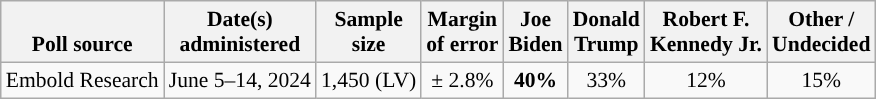<table class="wikitable sortable mw-datatable" style="font-size:90%;text-align:center;line-height:17px">
<tr valign=bottom>
<th>Poll source</th>
<th>Date(s)<br>administered</th>
<th>Sample<br>size</th>
<th>Margin<br>of error</th>
<th class="unsortable">Joe<br>Biden<br></th>
<th class="unsortable">Donald<br>Trump<br></th>
<th class="unsortable">Robert F.<br>Kennedy Jr.<br></th>
<th class="unsortable">Other /<br>Undecided</th>
</tr>
<tr>
<td style="text-align:left;">Embold Research</td>
<td data-sort-value="2024-06-25">June 5–14, 2024</td>
<td>1,450 (LV)</td>
<td>± 2.8%</td>
<td style="color:black;background-color:"><strong>40%</strong></td>
<td>33%</td>
<td>12%</td>
<td>15%</td>
</tr>
</table>
